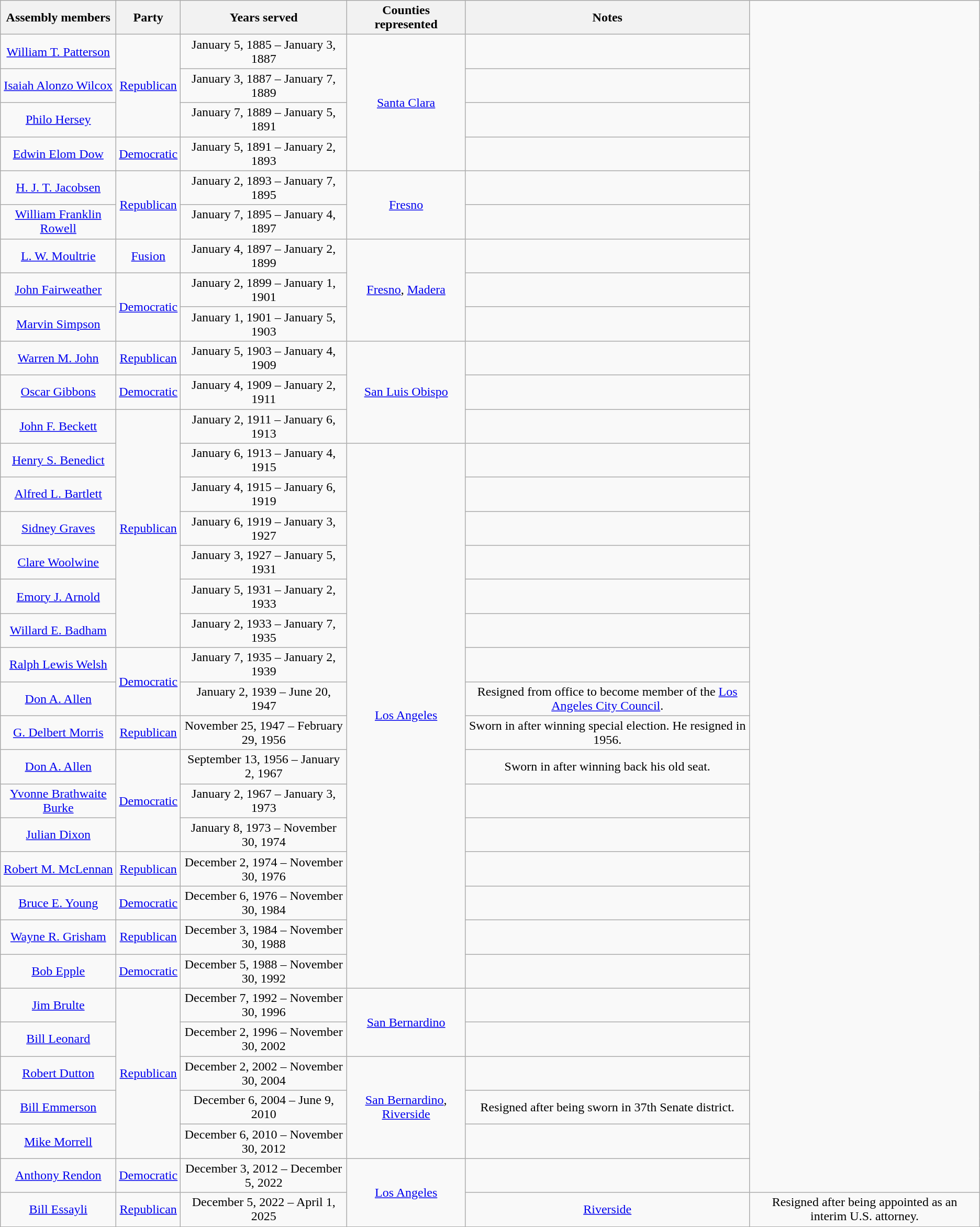<table class=wikitable style="text-align:center">
<tr>
<th>Assembly members</th>
<th>Party</th>
<th>Years served</th>
<th>Counties represented</th>
<th>Notes</th>
</tr>
<tr>
<td><a href='#'>William T. Patterson</a></td>
<td rowspan=3 ><a href='#'>Republican</a></td>
<td>January 5, 1885 – January 3, 1887</td>
<td rowspan=4><a href='#'>Santa Clara</a></td>
<td></td>
</tr>
<tr>
<td><a href='#'>Isaiah Alonzo Wilcox</a></td>
<td>January 3, 1887 – January 7, 1889</td>
<td></td>
</tr>
<tr>
<td><a href='#'>Philo Hersey</a></td>
<td>January 7, 1889 – January 5, 1891</td>
<td></td>
</tr>
<tr>
<td><a href='#'>Edwin Elom Dow</a></td>
<td><a href='#'>Democratic</a></td>
<td>January 5, 1891 – January 2, 1893</td>
<td></td>
</tr>
<tr>
<td><a href='#'>H. J. T. Jacobsen</a></td>
<td rowspan=2 ><a href='#'>Republican</a></td>
<td>January 2, 1893 – January 7, 1895</td>
<td rowspan=2><a href='#'>Fresno</a></td>
<td></td>
</tr>
<tr>
<td><a href='#'>William Franklin Rowell</a></td>
<td>January 7, 1895 – January 4, 1897</td>
<td></td>
</tr>
<tr>
<td><a href='#'>L. W. Moultrie</a></td>
<td><a href='#'>Fusion</a></td>
<td>January 4, 1897 – January 2, 1899</td>
<td rowspan=3><a href='#'>Fresno</a>, <a href='#'>Madera</a></td>
<td></td>
</tr>
<tr>
<td><a href='#'>John Fairweather</a></td>
<td rowspan=2 ><a href='#'>Democratic</a></td>
<td>January 2, 1899 – January 1, 1901</td>
<td></td>
</tr>
<tr>
<td><a href='#'>Marvin Simpson</a></td>
<td>January 1, 1901 – January 5, 1903</td>
<td></td>
</tr>
<tr>
<td><a href='#'>Warren M. John</a></td>
<td><a href='#'>Republican</a></td>
<td>January 5, 1903 – January 4, 1909</td>
<td rowspan=3><a href='#'>San Luis Obispo</a></td>
<td></td>
</tr>
<tr>
<td><a href='#'>Oscar Gibbons</a></td>
<td><a href='#'>Democratic</a></td>
<td>January 4, 1909 – January 2, 1911</td>
<td></td>
</tr>
<tr>
<td><a href='#'>John F. Beckett</a></td>
<td rowspan=7 ><a href='#'>Republican</a></td>
<td>January 2, 1911 – January 6, 1913</td>
<td></td>
</tr>
<tr>
<td><a href='#'>Henry S. Benedict</a></td>
<td>January 6, 1913 – January 4, 1915</td>
<td rowspan=16><a href='#'>Los Angeles</a></td>
<td></td>
</tr>
<tr>
<td><a href='#'>Alfred L. Bartlett</a></td>
<td>January 4, 1915 – January 6, 1919</td>
<td></td>
</tr>
<tr>
<td><a href='#'>Sidney Graves</a></td>
<td>January 6, 1919 – January 3, 1927</td>
<td></td>
</tr>
<tr>
<td><a href='#'>Clare Woolwine</a></td>
<td>January 3, 1927 – January 5, 1931</td>
<td></td>
</tr>
<tr>
<td><a href='#'>Emory J. Arnold</a></td>
<td>January 5, 1931 – January 2, 1933</td>
<td></td>
</tr>
<tr>
<td><a href='#'>Willard E. Badham</a></td>
<td>January 2, 1933 – January 7, 1935</td>
<td></td>
</tr>
<tr>
<td><a href='#'>Ralph Lewis Welsh</a></td>
<td rowspan=2 ><a href='#'>Democratic</a></td>
<td>January 7, 1935 – January 2, 1939</td>
<td></td>
</tr>
<tr>
<td><a href='#'>Don A. Allen</a></td>
<td>January 2, 1939 – June 20, 1947</td>
<td>Resigned from office to become member of the <a href='#'>Los Angeles City Council</a>.</td>
</tr>
<tr>
<td><a href='#'>G. Delbert Morris</a></td>
<td><a href='#'>Republican</a></td>
<td>November 25, 1947 – February 29, 1956</td>
<td>Sworn in after winning special election. He resigned in 1956.</td>
</tr>
<tr>
<td><a href='#'>Don A. Allen</a></td>
<td rowspan=3 ><a href='#'>Democratic</a></td>
<td>September 13, 1956 – January 2, 1967</td>
<td>Sworn in after winning back his old seat.</td>
</tr>
<tr>
<td><a href='#'>Yvonne Brathwaite Burke</a></td>
<td>January 2, 1967 – January 3, 1973</td>
<td></td>
</tr>
<tr>
<td><a href='#'>Julian Dixon</a></td>
<td>January 8, 1973 – November 30, 1974</td>
<td></td>
</tr>
<tr>
<td><a href='#'>Robert M. McLennan</a></td>
<td><a href='#'>Republican</a></td>
<td>December 2, 1974 – November 30, 1976</td>
<td></td>
</tr>
<tr>
<td><a href='#'>Bruce E. Young</a></td>
<td><a href='#'>Democratic</a></td>
<td>December 6, 1976 – November 30, 1984</td>
<td></td>
</tr>
<tr>
<td><a href='#'>Wayne R. Grisham</a></td>
<td><a href='#'>Republican</a></td>
<td>December 3, 1984 – November 30, 1988</td>
<td></td>
</tr>
<tr>
<td><a href='#'>Bob Epple</a></td>
<td><a href='#'>Democratic</a></td>
<td>December 5, 1988 – November 30, 1992</td>
<td></td>
</tr>
<tr>
<td><a href='#'>Jim Brulte</a></td>
<td rowspan=5 ><a href='#'>Republican</a></td>
<td>December 7, 1992 – November 30, 1996</td>
<td rowspan=2><a href='#'>San Bernardino</a></td>
<td></td>
</tr>
<tr>
<td><a href='#'>Bill Leonard</a></td>
<td>December 2, 1996 – November 30, 2002</td>
<td></td>
</tr>
<tr>
<td><a href='#'>Robert Dutton</a></td>
<td>December 2, 2002 – November 30, 2004</td>
<td rowspan=3><a href='#'>San Bernardino</a>, <a href='#'>Riverside</a></td>
<td></td>
</tr>
<tr>
<td><a href='#'>Bill Emmerson</a></td>
<td>December 6, 2004 – June 9, 2010</td>
<td>Resigned after being sworn in 37th Senate district.</td>
</tr>
<tr>
<td><a href='#'>Mike Morrell</a></td>
<td>December 6, 2010 – November 30, 2012</td>
<td></td>
</tr>
<tr>
<td><a href='#'>Anthony Rendon</a></td>
<td><a href='#'>Democratic</a></td>
<td>December 3, 2012 – December 5, 2022</td>
<td rowspan="2"><a href='#'>Los Angeles</a></td>
<td></td>
</tr>
<tr>
<td><a href='#'>Bill Essayli</a></td>
<td><a href='#'>Republican</a></td>
<td>December 5, 2022 – April 1, 2025</td>
<td rowspan="2"><a href='#'>Riverside</a></td>
<td>Resigned after being appointed as an interim U.S. attorney.</td>
</tr>
</table>
